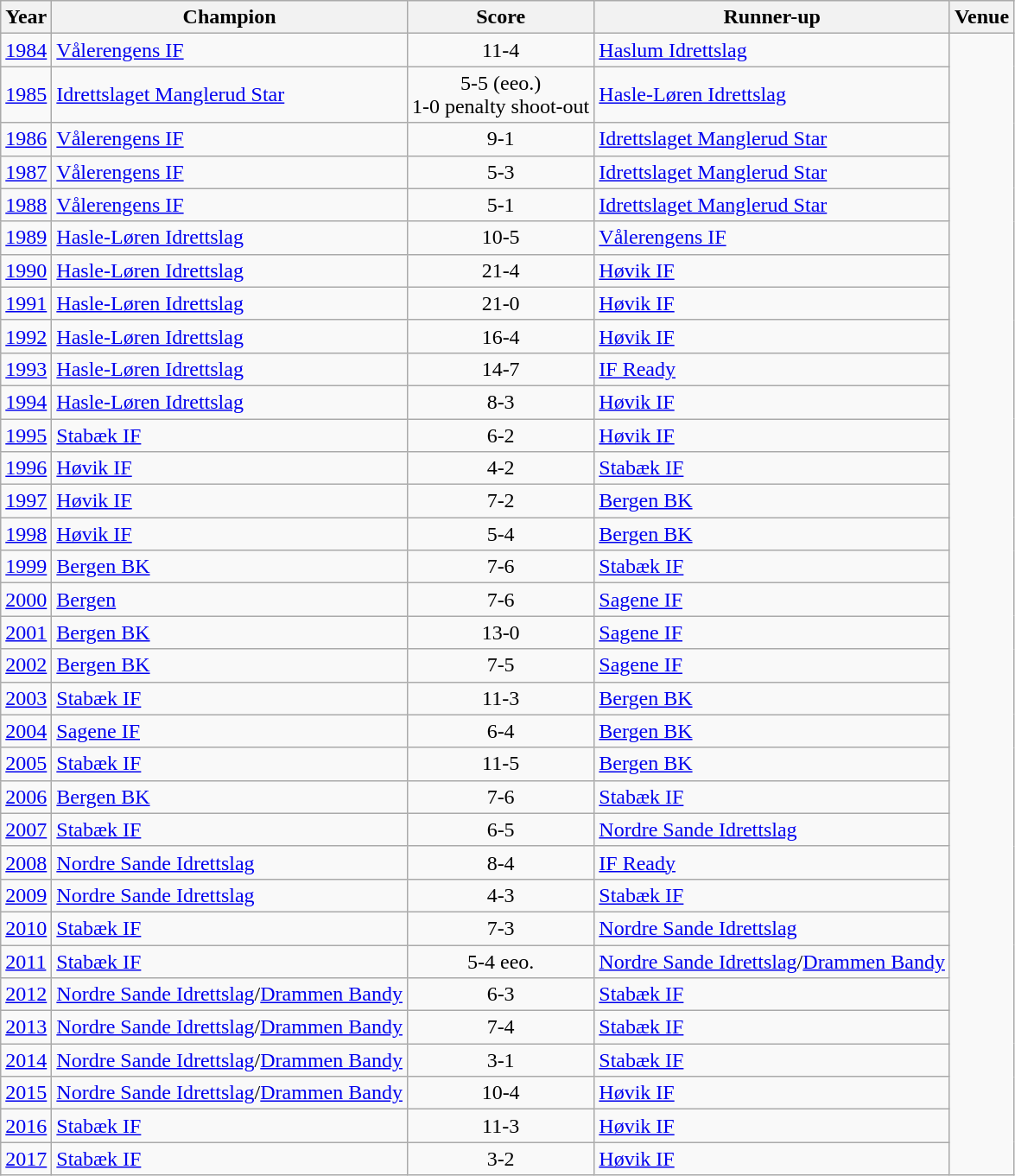<table class="wikitable" align="wikitable sortable">
<tr>
<th>Year</th>
<th>Champion</th>
<th>Score</th>
<th>Runner-up</th>
<th>Venue</th>
</tr>
<tr>
<td><a href='#'>1984</a></td>
<td><a href='#'>Vålerengens IF</a></td>
<td align="center">11-4</td>
<td><a href='#'>Haslum Idrettslag</a></td>
</tr>
<tr>
<td><a href='#'>1985</a></td>
<td><a href='#'>Idrettslaget Manglerud Star</a></td>
<td align="center">5-5 (eeo.)<br>1-0 penalty shoot-out</td>
<td><a href='#'>Hasle-Løren Idrettslag</a></td>
</tr>
<tr>
<td><a href='#'>1986</a></td>
<td><a href='#'>Vålerengens IF</a></td>
<td align="center">9-1</td>
<td><a href='#'>Idrettslaget Manglerud Star</a></td>
</tr>
<tr>
<td><a href='#'>1987</a></td>
<td><a href='#'>Vålerengens IF</a></td>
<td align="center">5-3</td>
<td><a href='#'>Idrettslaget Manglerud Star</a></td>
</tr>
<tr>
<td><a href='#'>1988</a></td>
<td><a href='#'>Vålerengens IF</a></td>
<td align="center">5-1</td>
<td><a href='#'>Idrettslaget Manglerud Star</a></td>
</tr>
<tr>
<td><a href='#'>1989</a></td>
<td><a href='#'>Hasle-Løren Idrettslag</a></td>
<td align="center">10-5</td>
<td><a href='#'>Vålerengens IF</a></td>
</tr>
<tr>
<td><a href='#'>1990</a></td>
<td><a href='#'>Hasle-Løren Idrettslag</a></td>
<td align="center">21-4</td>
<td><a href='#'>Høvik IF</a></td>
</tr>
<tr>
<td><a href='#'>1991</a></td>
<td><a href='#'>Hasle-Løren Idrettslag</a></td>
<td align="center">21-0</td>
<td><a href='#'>Høvik IF</a></td>
</tr>
<tr>
<td><a href='#'>1992</a></td>
<td><a href='#'>Hasle-Løren Idrettslag</a></td>
<td align="center">16-4</td>
<td><a href='#'>Høvik IF</a></td>
</tr>
<tr>
<td><a href='#'>1993</a></td>
<td><a href='#'>Hasle-Løren Idrettslag</a></td>
<td align="center">14-7</td>
<td><a href='#'>IF Ready</a></td>
</tr>
<tr>
<td><a href='#'>1994</a></td>
<td><a href='#'>Hasle-Løren Idrettslag</a></td>
<td align="center">8-3</td>
<td><a href='#'>Høvik IF</a></td>
</tr>
<tr>
<td><a href='#'>1995</a></td>
<td><a href='#'>Stabæk IF</a></td>
<td align="center">6-2</td>
<td><a href='#'>Høvik IF</a></td>
</tr>
<tr>
<td><a href='#'>1996</a></td>
<td><a href='#'>Høvik IF</a></td>
<td align="center">4-2</td>
<td><a href='#'>Stabæk IF</a></td>
</tr>
<tr>
<td><a href='#'>1997</a></td>
<td><a href='#'>Høvik IF</a></td>
<td align="center">7-2</td>
<td><a href='#'>Bergen BK</a></td>
</tr>
<tr>
<td><a href='#'>1998</a></td>
<td><a href='#'>Høvik IF</a></td>
<td align="center">5-4</td>
<td><a href='#'>Bergen BK</a></td>
</tr>
<tr>
<td><a href='#'>1999</a></td>
<td><a href='#'>Bergen BK</a></td>
<td align="center">7-6</td>
<td><a href='#'>Stabæk IF</a></td>
</tr>
<tr>
<td><a href='#'>2000</a></td>
<td><a href='#'>Bergen</a></td>
<td align="center">7-6</td>
<td><a href='#'>Sagene IF</a></td>
</tr>
<tr>
<td><a href='#'>2001</a></td>
<td><a href='#'>Bergen BK</a></td>
<td align="center">13-0</td>
<td><a href='#'>Sagene IF</a></td>
</tr>
<tr>
<td><a href='#'>2002</a></td>
<td><a href='#'>Bergen BK</a></td>
<td align="center">7-5</td>
<td><a href='#'>Sagene IF</a></td>
</tr>
<tr>
<td><a href='#'>2003</a></td>
<td><a href='#'>Stabæk IF</a></td>
<td align="center">11-3</td>
<td><a href='#'>Bergen BK</a></td>
</tr>
<tr>
<td><a href='#'>2004</a></td>
<td><a href='#'>Sagene IF</a></td>
<td align="center">6-4</td>
<td><a href='#'>Bergen BK</a></td>
</tr>
<tr>
<td><a href='#'>2005</a></td>
<td><a href='#'>Stabæk IF</a></td>
<td align="center">11-5</td>
<td><a href='#'>Bergen BK</a></td>
</tr>
<tr>
<td><a href='#'>2006</a></td>
<td><a href='#'>Bergen BK</a></td>
<td align="center">7-6</td>
<td><a href='#'>Stabæk IF</a></td>
</tr>
<tr>
<td><a href='#'>2007</a></td>
<td><a href='#'>Stabæk IF</a></td>
<td align="center">6-5</td>
<td><a href='#'>Nordre Sande Idrettslag</a></td>
</tr>
<tr>
<td><a href='#'>2008</a></td>
<td><a href='#'>Nordre Sande Idrettslag</a></td>
<td align="center">8-4</td>
<td><a href='#'>IF Ready</a></td>
</tr>
<tr>
<td><a href='#'>2009</a></td>
<td><a href='#'>Nordre Sande Idrettslag</a></td>
<td align="center">4-3</td>
<td><a href='#'>Stabæk IF</a></td>
</tr>
<tr>
<td><a href='#'>2010</a></td>
<td><a href='#'>Stabæk IF</a></td>
<td align="center">7-3</td>
<td><a href='#'>Nordre Sande Idrettslag</a></td>
</tr>
<tr>
<td><a href='#'>2011</a></td>
<td><a href='#'>Stabæk IF</a></td>
<td align="center">5-4 eeo.</td>
<td><a href='#'>Nordre Sande Idrettslag</a>/<a href='#'>Drammen Bandy</a></td>
</tr>
<tr>
<td><a href='#'>2012</a></td>
<td><a href='#'>Nordre Sande Idrettslag</a>/<a href='#'>Drammen Bandy</a></td>
<td align="center">6-3</td>
<td><a href='#'>Stabæk IF</a></td>
</tr>
<tr>
<td><a href='#'>2013</a></td>
<td><a href='#'>Nordre Sande Idrettslag</a>/<a href='#'>Drammen Bandy</a></td>
<td align="center">7-4</td>
<td><a href='#'>Stabæk IF</a></td>
</tr>
<tr>
<td><a href='#'>2014</a></td>
<td><a href='#'>Nordre Sande Idrettslag</a>/<a href='#'>Drammen Bandy</a></td>
<td align="center">3-1</td>
<td><a href='#'>Stabæk IF</a></td>
</tr>
<tr>
<td><a href='#'>2015</a></td>
<td><a href='#'>Nordre Sande Idrettslag</a>/<a href='#'>Drammen Bandy</a></td>
<td align="center">10-4</td>
<td><a href='#'>Høvik IF</a></td>
</tr>
<tr>
<td><a href='#'>2016</a></td>
<td><a href='#'>Stabæk IF</a></td>
<td align="center">11-3</td>
<td><a href='#'>Høvik IF</a></td>
</tr>
<tr>
<td><a href='#'>2017</a></td>
<td><a href='#'>Stabæk IF</a></td>
<td align="center">3-2</td>
<td><a href='#'>Høvik IF</a></td>
</tr>
</table>
